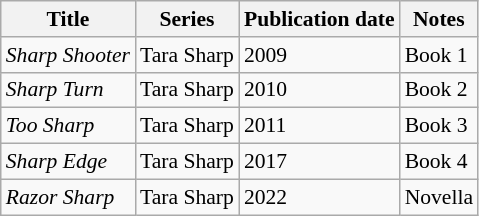<table class="wikitable sortable" style="font-size:90%; text-align:left">
<tr>
<th>Title</th>
<th>Series</th>
<th>Publication date</th>
<th>Notes</th>
</tr>
<tr>
<td><em>Sharp Shooter</em></td>
<td>Tara Sharp</td>
<td>2009</td>
<td>Book 1</td>
</tr>
<tr>
<td><em>Sharp Turn</em></td>
<td>Tara Sharp</td>
<td>2010</td>
<td>Book 2</td>
</tr>
<tr>
<td><em>Too Sharp</em></td>
<td>Tara Sharp</td>
<td>2011</td>
<td>Book 3</td>
</tr>
<tr>
<td><em>Sharp Edge</em></td>
<td>Tara Sharp</td>
<td>2017</td>
<td>Book 4</td>
</tr>
<tr>
<td><em>Razor Sharp</em></td>
<td>Tara Sharp</td>
<td>2022</td>
<td>Novella</td>
</tr>
</table>
